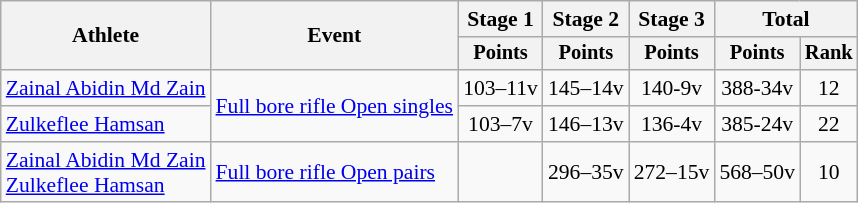<table class="wikitable" style="font-size:90%;">
<tr>
<th rowspan=2>Athlete</th>
<th rowspan=2>Event</th>
<th>Stage 1</th>
<th>Stage 2</th>
<th>Stage 3</th>
<th colspan=2>Total</th>
</tr>
<tr style="font-size:95%">
<th>Points</th>
<th>Points</th>
<th>Points</th>
<th>Points</th>
<th>Rank</th>
</tr>
<tr align=center>
<td align=left><a href='#'>Zainal Abidin Md Zain</a></td>
<td align=left rowspan=2><a href='#'>Full bore rifle Open singles</a></td>
<td>103–11v</td>
<td>145–14v</td>
<td>140-9v</td>
<td>388-34v</td>
<td>12</td>
</tr>
<tr align=center>
<td align=left><a href='#'>Zulkeflee Hamsan</a></td>
<td>103–7v</td>
<td>146–13v</td>
<td>136-4v</td>
<td>385-24v</td>
<td>22</td>
</tr>
<tr align=center>
<td align=left><a href='#'>Zainal Abidin Md Zain</a><br><a href='#'>Zulkeflee Hamsan</a></td>
<td align=left><a href='#'>Full bore rifle Open pairs</a></td>
<td></td>
<td>296–35v</td>
<td>272–15v</td>
<td>568–50v</td>
<td>10</td>
</tr>
</table>
